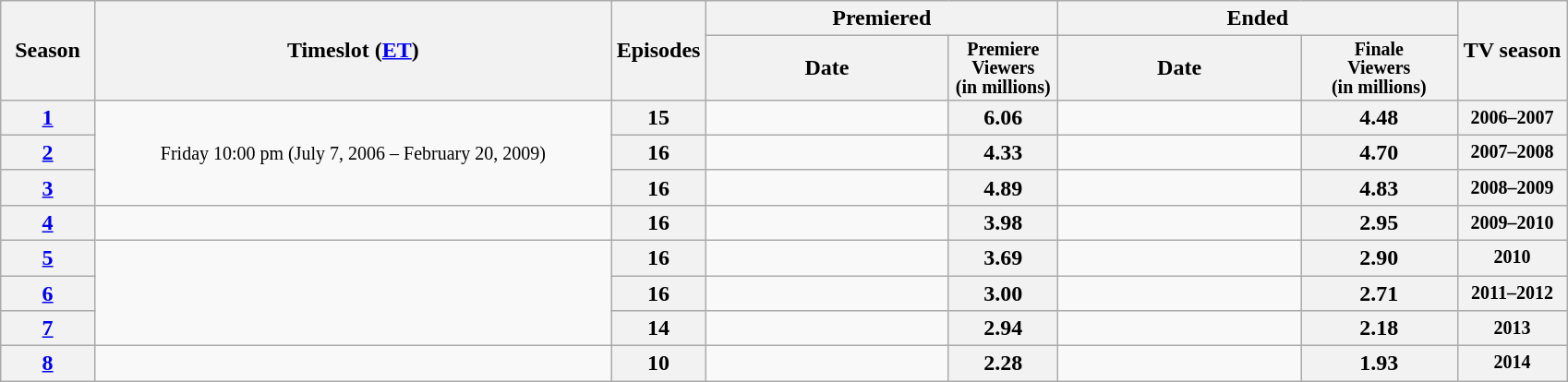<table class="wikitable">
<tr>
<th style="width:6%;" rowspan="2">Season</th>
<th style="width:33%;" rowspan="2">Timeslot (<a href='#'>ET</a>)</th>
<th style="width:6%;" rowspan="2">Episodes</th>
<th colspan=2>Premiered</th>
<th colspan=2>Ended</th>
<th style="width:7%;" rowspan="2">TV season</th>
</tr>
<tr>
<th>Date</th>
<th span style="width:7%; font-size:smaller; line-height:100%;">Premiere<br>Viewers<br>(in millions)</th>
<th>Date</th>
<th span style="width:10%; font-size:smaller; line-height:100%;">Finale<br>Viewers<br>(in millions)</th>
</tr>
<tr>
<th><strong><a href='#'>1</a></strong></th>
<td rowspan="3" style="text-align:center;"><small>Friday 10:00 pm (July 7, 2006 – February 20, 2009)</small></td>
<th>15</th>
<td style="font-size:11px;line-height:110%"></td>
<th>6.06</th>
<td style="font-size:11px;line-height:110%"></td>
<th>4.48</th>
<th style="font-size:smaller">2006–2007</th>
</tr>
<tr>
<th><strong><a href='#'>2</a></strong></th>
<th>16</th>
<td style="font-size:11px;line-height:110%"></td>
<th>4.33</th>
<td style="font-size:11px;line-height:110%"></td>
<th>4.70</th>
<th style="font-size:smaller">2007–2008</th>
</tr>
<tr>
<th><strong><a href='#'>3</a></strong></th>
<th>16</th>
<td style="font-size:11px;line-height:110%"></td>
<th>4.89</th>
<td style="font-size:11px;line-height:110%"></td>
<th>4.83</th>
<th style="font-size:smaller">2008–2009</th>
</tr>
<tr>
<th><strong><a href='#'>4</a></strong></th>
<td></td>
<th>16</th>
<td style="font-size:11px;line-height:110%"></td>
<th>3.98</th>
<td style="font-size:11px;line-height:110%"></td>
<th>2.95</th>
<th style="font-size:smaller">2009–2010</th>
</tr>
<tr>
<th><strong><a href='#'>5</a></strong></th>
<td rowspan="3"></td>
<th>16</th>
<td style="font-size:11px;line-height:110%"></td>
<th>3.69</th>
<td style="font-size:11px;line-height:110%"></td>
<th>2.90</th>
<th style="font-size:smaller">2010</th>
</tr>
<tr>
<th><strong><a href='#'>6</a></strong></th>
<th>16</th>
<td style="font-size:11px;line-height:110%"></td>
<th>3.00</th>
<td style="font-size:11px;line-height:110%"></td>
<th>2.71</th>
<th style="font-size:smaller">2011–2012</th>
</tr>
<tr>
<th><strong><a href='#'>7</a></strong></th>
<th>14</th>
<td style="font-size:11px;line-height:110%"></td>
<th>2.94</th>
<td style="font-size:11px;line-height:110%"></td>
<th>2.18</th>
<th style="font-size:smaller">2013</th>
</tr>
<tr>
<th><strong><a href='#'>8</a></strong></th>
<td></td>
<th>10</th>
<td style="font-size:11px;line-height:110%"></td>
<th>2.28</th>
<td style="font-size:11px;line-height:110%"></td>
<th>1.93</th>
<th style="font-size:smaller">2014</th>
</tr>
</table>
